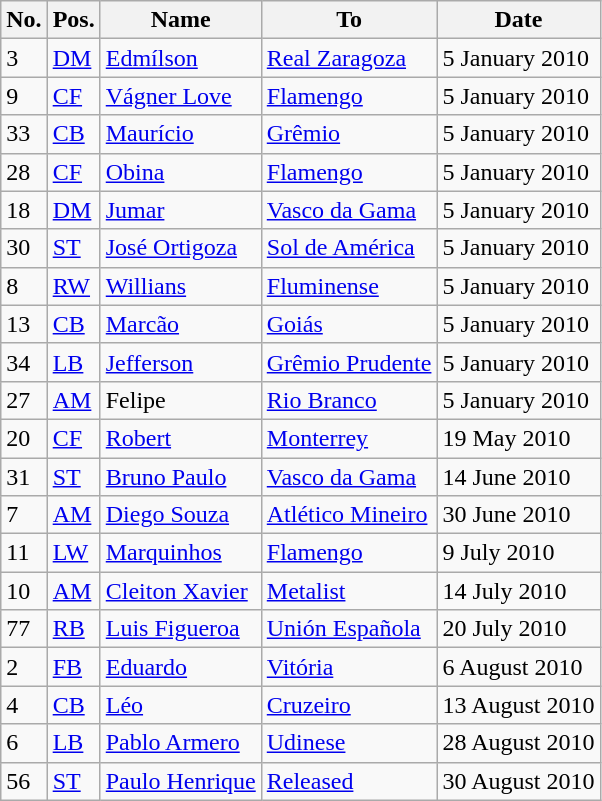<table class="wikitable">
<tr>
<th>No.</th>
<th>Pos.</th>
<th>Name</th>
<th>To</th>
<th>Date</th>
</tr>
<tr>
<td>3</td>
<td><a href='#'>DM</a></td>
<td> <a href='#'>Edmílson</a></td>
<td> <a href='#'>Real Zaragoza</a></td>
<td>5 January 2010</td>
</tr>
<tr>
<td>9</td>
<td><a href='#'>CF</a></td>
<td> <a href='#'>Vágner Love</a></td>
<td> <a href='#'>Flamengo</a></td>
<td>5 January 2010</td>
</tr>
<tr>
<td>33</td>
<td><a href='#'>CB</a></td>
<td> <a href='#'>Maurício</a></td>
<td> <a href='#'>Grêmio</a></td>
<td>5 January 2010</td>
</tr>
<tr>
<td>28</td>
<td><a href='#'>CF</a></td>
<td> <a href='#'>Obina</a></td>
<td> <a href='#'>Flamengo</a></td>
<td>5 January 2010</td>
</tr>
<tr>
<td>18</td>
<td><a href='#'>DM</a></td>
<td> <a href='#'>Jumar</a></td>
<td> <a href='#'>Vasco da Gama</a></td>
<td>5 January 2010</td>
</tr>
<tr>
<td>30</td>
<td><a href='#'>ST</a></td>
<td> <a href='#'>José Ortigoza</a></td>
<td> <a href='#'>Sol de América</a></td>
<td>5 January 2010</td>
</tr>
<tr>
<td>8</td>
<td><a href='#'>RW</a></td>
<td> <a href='#'>Willians</a></td>
<td> <a href='#'>Fluminense</a></td>
<td>5 January 2010</td>
</tr>
<tr>
<td>13</td>
<td><a href='#'>CB</a></td>
<td> <a href='#'>Marcão</a></td>
<td> <a href='#'>Goiás</a></td>
<td>5 January 2010</td>
</tr>
<tr>
<td>34</td>
<td><a href='#'>LB</a></td>
<td> <a href='#'>Jefferson</a></td>
<td> <a href='#'>Grêmio Prudente</a></td>
<td>5 January 2010</td>
</tr>
<tr>
<td>27</td>
<td><a href='#'>AM</a></td>
<td> Felipe</td>
<td> <a href='#'>Rio Branco</a></td>
<td>5 January 2010</td>
</tr>
<tr>
<td>20</td>
<td><a href='#'>CF</a></td>
<td> <a href='#'>Robert</a></td>
<td> <a href='#'>Monterrey</a></td>
<td>19 May 2010</td>
</tr>
<tr>
<td>31</td>
<td><a href='#'>ST</a></td>
<td> <a href='#'>Bruno Paulo</a></td>
<td> <a href='#'>Vasco da Gama</a></td>
<td>14 June 2010</td>
</tr>
<tr>
<td>7</td>
<td><a href='#'>AM</a></td>
<td> <a href='#'>Diego Souza</a></td>
<td> <a href='#'>Atlético Mineiro</a></td>
<td>30 June 2010</td>
</tr>
<tr>
<td>11</td>
<td><a href='#'>LW</a></td>
<td> <a href='#'>Marquinhos</a></td>
<td> <a href='#'>Flamengo</a></td>
<td>9 July 2010</td>
</tr>
<tr>
<td>10</td>
<td><a href='#'>AM</a></td>
<td> <a href='#'>Cleiton Xavier</a></td>
<td> <a href='#'>Metalist</a></td>
<td>14 July 2010</td>
</tr>
<tr>
<td>77</td>
<td><a href='#'>RB</a></td>
<td> <a href='#'>Luis Figueroa</a></td>
<td> <a href='#'>Unión Española</a></td>
<td>20 July 2010</td>
</tr>
<tr>
<td>2</td>
<td><a href='#'>FB</a></td>
<td> <a href='#'>Eduardo</a></td>
<td> <a href='#'>Vitória</a></td>
<td>6 August 2010</td>
</tr>
<tr>
<td>4</td>
<td><a href='#'>CB</a></td>
<td> <a href='#'>Léo</a></td>
<td> <a href='#'>Cruzeiro</a></td>
<td>13 August 2010</td>
</tr>
<tr>
<td>6</td>
<td><a href='#'>LB</a></td>
<td> <a href='#'>Pablo Armero</a></td>
<td> <a href='#'>Udinese</a></td>
<td>28 August 2010</td>
</tr>
<tr>
<td>56</td>
<td><a href='#'>ST</a></td>
<td> <a href='#'>Paulo Henrique</a></td>
<td><a href='#'>Released</a></td>
<td>30 August 2010</td>
</tr>
</table>
